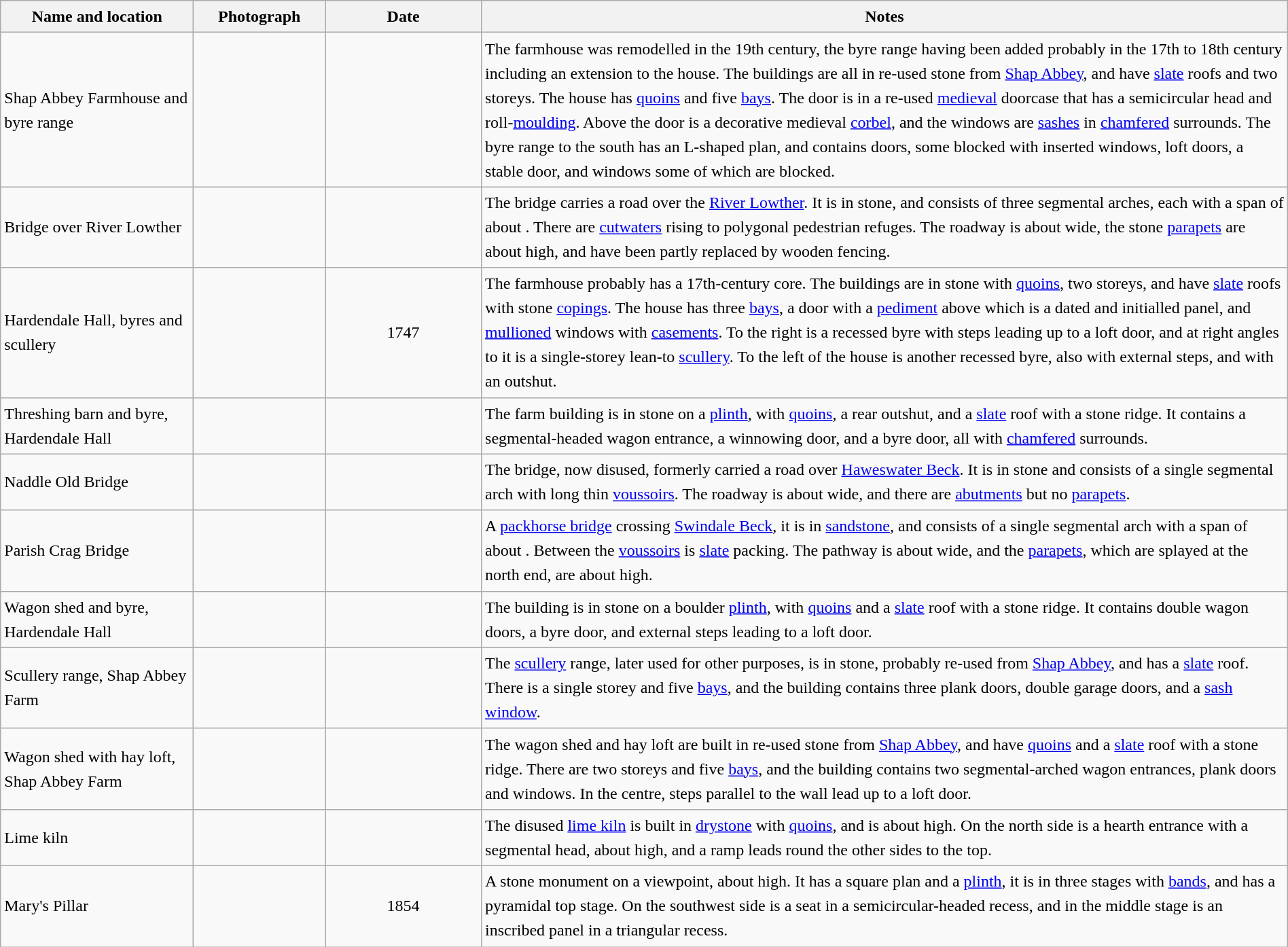<table class="wikitable sortable plainrowheaders" style="width:100%;border:0px;text-align:left;line-height:150%;">
<tr>
<th scope="col"  style="width:150px">Name and location</th>
<th scope="col"  style="width:100px" class="unsortable">Photograph</th>
<th scope="col"  style="width:120px">Date</th>
<th scope="col"  style="width:650px" class="unsortable">Notes</th>
</tr>
<tr>
<td>Shap Abbey Farmhouse and byre range<br><small></small></td>
<td></td>
<td align="center"></td>
<td>The farmhouse was remodelled in the 19th century, the byre range having been added probably in the 17th to 18th century including an extension to the house.  The buildings are all in re-used stone from <a href='#'>Shap Abbey</a>, and have <a href='#'>slate</a> roofs and two storeys.  The house has <a href='#'>quoins</a> and five <a href='#'>bays</a>.  The door is in a re-used <a href='#'>medieval</a> doorcase that has a semicircular head and roll-<a href='#'>moulding</a>.  Above the door is a decorative medieval <a href='#'>corbel</a>, and the windows are <a href='#'>sashes</a> in <a href='#'>chamfered</a> surrounds.  The byre range to the south has an L-shaped plan, and contains doors, some blocked with inserted windows, loft doors, a stable door, and windows some of which are blocked.</td>
</tr>
<tr>
<td>Bridge over River Lowther<br><small></small></td>
<td></td>
<td align="center"></td>
<td>The bridge carries a road over the <a href='#'>River Lowther</a>.  It is in stone, and consists of three segmental arches, each with a span of about .  There are <a href='#'>cutwaters</a> rising to polygonal pedestrian refuges.  The roadway is about  wide, the stone <a href='#'>parapets</a> are about  high, and have been partly replaced by wooden fencing.</td>
</tr>
<tr>
<td>Hardendale Hall, byres and scullery<br><small></small></td>
<td></td>
<td align="center">1747</td>
<td>The farmhouse probably has a 17th-century core.  The buildings are in stone with <a href='#'>quoins</a>, two storeys, and have <a href='#'>slate</a> roofs with stone <a href='#'>copings</a>.  The house has three <a href='#'>bays</a>, a door with a <a href='#'>pediment</a> above which is a dated and initialled panel, and <a href='#'>mullioned</a> windows with <a href='#'>casements</a>.  To the right is a recessed byre with steps leading up to a loft door, and at right angles to it is a single-storey lean-to <a href='#'>scullery</a>.  To the left of the house is another recessed byre, also with external steps, and with an outshut.</td>
</tr>
<tr>
<td>Threshing barn and byre,<br>Hardendale Hall<br><small></small></td>
<td></td>
<td align="center"></td>
<td>The farm building is in stone on a <a href='#'>plinth</a>, with <a href='#'>quoins</a>, a rear outshut, and a <a href='#'>slate</a> roof with a stone ridge.  It contains a segmental-headed wagon entrance, a winnowing door, and a byre door, all with <a href='#'>chamfered</a> surrounds.</td>
</tr>
<tr>
<td>Naddle Old Bridge<br><small></small></td>
<td></td>
<td align="center"></td>
<td>The bridge, now disused, formerly carried a road over <a href='#'>Haweswater Beck</a>.  It is in stone and consists of a single segmental arch with long thin <a href='#'>voussoirs</a>.  The roadway is about  wide, and there are <a href='#'>abutments</a> but no <a href='#'>parapets</a>.</td>
</tr>
<tr>
<td>Parish Crag Bridge<br><small></small></td>
<td></td>
<td align="center"></td>
<td>A <a href='#'>packhorse bridge</a> crossing <a href='#'>Swindale Beck</a>, it is in <a href='#'>sandstone</a>, and consists of a single segmental arch with a span of about .  Between the <a href='#'>voussoirs</a> is <a href='#'>slate</a> packing.  The pathway is about  wide, and the <a href='#'>parapets</a>, which are splayed at the north end, are about  high.</td>
</tr>
<tr>
<td>Wagon shed and byre, Hardendale Hall<br><small></small></td>
<td></td>
<td align="center"></td>
<td>The building is in stone on a boulder <a href='#'>plinth</a>, with <a href='#'>quoins</a> and a <a href='#'>slate</a> roof with a stone ridge.  It contains double wagon doors, a byre door, and external steps leading to a loft door.</td>
</tr>
<tr>
<td>Scullery range, Shap Abbey Farm<br><small></small></td>
<td></td>
<td align="center"></td>
<td>The <a href='#'>scullery</a> range, later used for other purposes, is in stone, probably re-used from <a href='#'>Shap Abbey</a>, and has a <a href='#'>slate</a> roof.  There is a single storey and five <a href='#'>bays</a>, and the building contains three plank doors, double garage doors, and a <a href='#'>sash window</a>.</td>
</tr>
<tr>
<td>Wagon shed with hay loft,<br>Shap Abbey Farm<br><small></small></td>
<td></td>
<td align="center"></td>
<td>The wagon shed and hay loft are built in re-used stone from <a href='#'>Shap Abbey</a>, and have <a href='#'>quoins</a> and a <a href='#'>slate</a> roof with a stone ridge.  There are two storeys and five <a href='#'>bays</a>, and the building contains two segmental-arched wagon entrances, plank doors and windows.  In the centre, steps parallel to the wall lead up to a loft door.</td>
</tr>
<tr>
<td>Lime kiln<br><small></small></td>
<td></td>
<td align="center"></td>
<td>The disused <a href='#'>lime kiln</a> is built in <a href='#'>drystone</a> with <a href='#'>quoins</a>, and is about  high.  On the north side is a hearth entrance with a segmental head, about  high, and a ramp leads round the other sides to the top.</td>
</tr>
<tr>
<td>Mary's Pillar<br><small></small></td>
<td></td>
<td align="center">1854</td>
<td>A stone monument on a viewpoint, about  high.  It has a square plan and a <a href='#'>plinth</a>, it is in three stages with <a href='#'>bands</a>, and has a pyramidal top stage.  On the southwest side is a seat in a semicircular-headed recess, and in the middle stage is an inscribed panel in a triangular recess.</td>
</tr>
<tr>
</tr>
</table>
